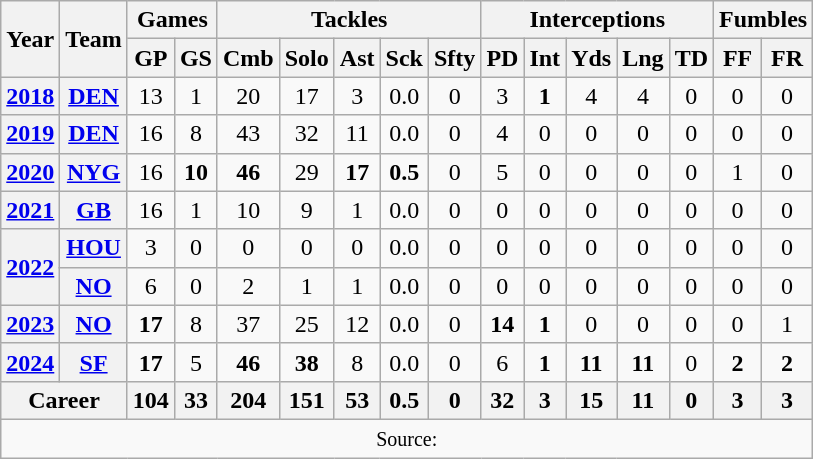<table class="wikitable" style="text-align: center;">
<tr>
<th rowspan="2">Year</th>
<th rowspan="2">Team</th>
<th colspan="2">Games</th>
<th colspan="5">Tackles</th>
<th colspan="5">Interceptions</th>
<th colspan="2">Fumbles</th>
</tr>
<tr>
<th>GP</th>
<th>GS</th>
<th>Cmb</th>
<th>Solo</th>
<th>Ast</th>
<th>Sck</th>
<th>Sfty</th>
<th>PD</th>
<th>Int</th>
<th>Yds</th>
<th>Lng</th>
<th>TD</th>
<th>FF</th>
<th>FR</th>
</tr>
<tr>
<th><a href='#'>2018</a></th>
<th><a href='#'>DEN</a></th>
<td>13</td>
<td>1</td>
<td>20</td>
<td>17</td>
<td>3</td>
<td>0.0</td>
<td>0</td>
<td>3</td>
<td><strong>1</strong></td>
<td>4</td>
<td>4</td>
<td>0</td>
<td>0</td>
<td>0</td>
</tr>
<tr>
<th><a href='#'>2019</a></th>
<th><a href='#'>DEN</a></th>
<td>16</td>
<td>8</td>
<td>43</td>
<td>32</td>
<td>11</td>
<td>0.0</td>
<td>0</td>
<td>4</td>
<td>0</td>
<td>0</td>
<td>0</td>
<td>0</td>
<td>0</td>
<td>0</td>
</tr>
<tr>
<th><a href='#'>2020</a></th>
<th><a href='#'>NYG</a></th>
<td>16</td>
<td><strong>10</strong></td>
<td><strong>46</strong></td>
<td>29</td>
<td><strong>17</strong></td>
<td><strong>0.5</strong></td>
<td>0</td>
<td>5</td>
<td>0</td>
<td>0</td>
<td>0</td>
<td>0</td>
<td>1</td>
<td>0</td>
</tr>
<tr>
<th><a href='#'>2021</a></th>
<th><a href='#'>GB</a></th>
<td>16</td>
<td>1</td>
<td>10</td>
<td>9</td>
<td>1</td>
<td>0.0</td>
<td>0</td>
<td>0</td>
<td>0</td>
<td>0</td>
<td>0</td>
<td>0</td>
<td>0</td>
<td>0</td>
</tr>
<tr>
<th rowspan="2"><a href='#'>2022</a></th>
<th><a href='#'>HOU</a></th>
<td>3</td>
<td>0</td>
<td>0</td>
<td>0</td>
<td>0</td>
<td>0.0</td>
<td>0</td>
<td>0</td>
<td>0</td>
<td>0</td>
<td>0</td>
<td>0</td>
<td>0</td>
<td>0</td>
</tr>
<tr>
<th><a href='#'>NO</a></th>
<td>6</td>
<td>0</td>
<td>2</td>
<td>1</td>
<td>1</td>
<td>0.0</td>
<td>0</td>
<td>0</td>
<td>0</td>
<td>0</td>
<td>0</td>
<td>0</td>
<td>0</td>
<td>0</td>
</tr>
<tr>
<th><a href='#'>2023</a></th>
<th><a href='#'>NO</a></th>
<td><strong>17</strong></td>
<td>8</td>
<td>37</td>
<td>25</td>
<td>12</td>
<td>0.0</td>
<td>0</td>
<td><strong>14</strong></td>
<td><strong>1</strong></td>
<td>0</td>
<td>0</td>
<td>0</td>
<td>0</td>
<td>1</td>
</tr>
<tr>
<th><a href='#'>2024</a></th>
<th><a href='#'>SF</a></th>
<td><strong>17</strong></td>
<td>5</td>
<td><strong>46</strong></td>
<td><strong>38</strong></td>
<td>8</td>
<td>0.0</td>
<td>0</td>
<td>6</td>
<td><strong>1</strong></td>
<td><strong>11</strong></td>
<td><strong>11</strong></td>
<td>0</td>
<td><strong>2</strong></td>
<td><strong>2</strong></td>
</tr>
<tr>
<th colspan="2">Career</th>
<th>104</th>
<th>33</th>
<th>204</th>
<th>151</th>
<th>53</th>
<th>0.5</th>
<th>0</th>
<th>32</th>
<th>3</th>
<th>15</th>
<th>11</th>
<th>0</th>
<th>3</th>
<th>3</th>
</tr>
<tr>
<td colspan="16"><small>Source: </small></td>
</tr>
</table>
